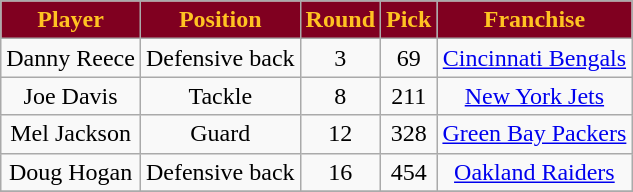<table class="wikitable">
<tr align="center"  style="background:#800020;color:#ffc322;">
<td><strong>Player</strong></td>
<td><strong>Position</strong></td>
<td><strong>Round</strong></td>
<td><strong>Pick</strong></td>
<td><strong>Franchise</strong></td>
</tr>
<tr align="center" bgcolor="">
<td>Danny Reece</td>
<td>Defensive back</td>
<td>3</td>
<td>69</td>
<td><a href='#'>Cincinnati Bengals</a></td>
</tr>
<tr align="center" bgcolor="">
<td>Joe Davis</td>
<td>Tackle</td>
<td>8</td>
<td>211</td>
<td><a href='#'>New York Jets</a></td>
</tr>
<tr align="center" bgcolor="">
<td>Mel Jackson</td>
<td>Guard</td>
<td>12</td>
<td>328</td>
<td><a href='#'>Green Bay Packers</a></td>
</tr>
<tr align="center" bgcolor="">
<td>Doug Hogan</td>
<td>Defensive back</td>
<td>16</td>
<td>454</td>
<td><a href='#'>Oakland Raiders</a></td>
</tr>
<tr align="center" bgcolor="">
</tr>
</table>
